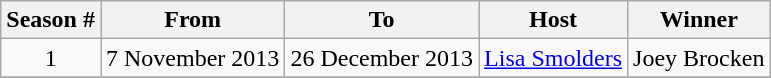<table class="wikitable">
<tr>
<th>Season #</th>
<th>From</th>
<th>To</th>
<th>Host</th>
<th>Winner</th>
</tr>
<tr>
<td style="text-align:center;">1</td>
<td>7 November 2013</td>
<td>26 December 2013</td>
<td style="text-align:center;"><a href='#'>Lisa Smolders</a></td>
<td style="text-align:center;">Joey Brocken</td>
</tr>
<tr>
</tr>
</table>
